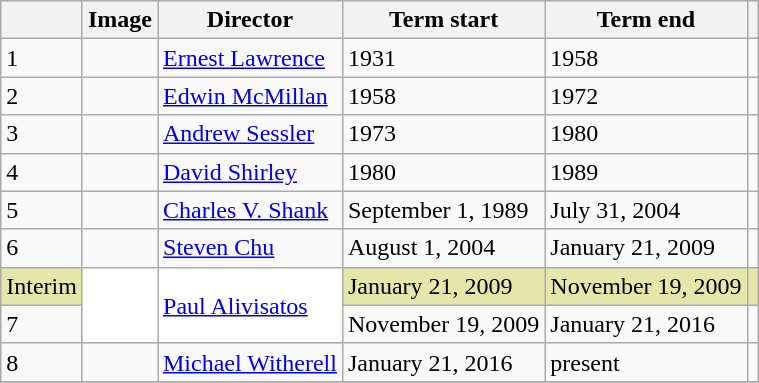<table class="wikitable">
<tr>
<th></th>
<th>Image</th>
<th>Director</th>
<th>Term start</th>
<th>Term end</th>
<th></th>
</tr>
<tr>
<td>1</td>
<td></td>
<td><a href='#'>Ernest Lawrence</a></td>
<td>1931</td>
<td>1958</td>
<td></td>
</tr>
<tr>
<td>2</td>
<td></td>
<td><a href='#'>Edwin McMillan</a></td>
<td>1958</td>
<td>1972</td>
<td></td>
</tr>
<tr>
<td>3</td>
<td></td>
<td><a href='#'>Andrew Sessler</a></td>
<td>1973</td>
<td>1980</td>
<td></td>
</tr>
<tr>
<td>4</td>
<td></td>
<td><a href='#'>David Shirley</a></td>
<td>1980</td>
<td>1989</td>
<td></td>
</tr>
<tr>
<td>5</td>
<td></td>
<td><a href='#'>Charles V. Shank</a></td>
<td>September 1, 1989</td>
<td>July 31, 2004</td>
<td></td>
</tr>
<tr>
<td>6</td>
<td></td>
<td><a href='#'>Steven Chu</a></td>
<td>August 1, 2004</td>
<td>January 21, 2009</td>
<td></td>
</tr>
<tr bgcolor="#e6e6aa">
<td>Interim</td>
<td rowspan="2" bgcolor="#ffffff"></td>
<td rowspan="2" bgcolor="#ffffff"><a href='#'>Paul Alivisatos</a></td>
<td>January 21, 2009</td>
<td>November 19, 2009</td>
<td></td>
</tr>
<tr>
<td>7</td>
<td>November 19, 2009</td>
<td>January 21, 2016</td>
<td></td>
</tr>
<tr>
<td>8</td>
<td></td>
<td><a href='#'>Michael Witherell</a></td>
<td>January 21, 2016</td>
<td>present</td>
<td></td>
</tr>
<tr>
</tr>
</table>
